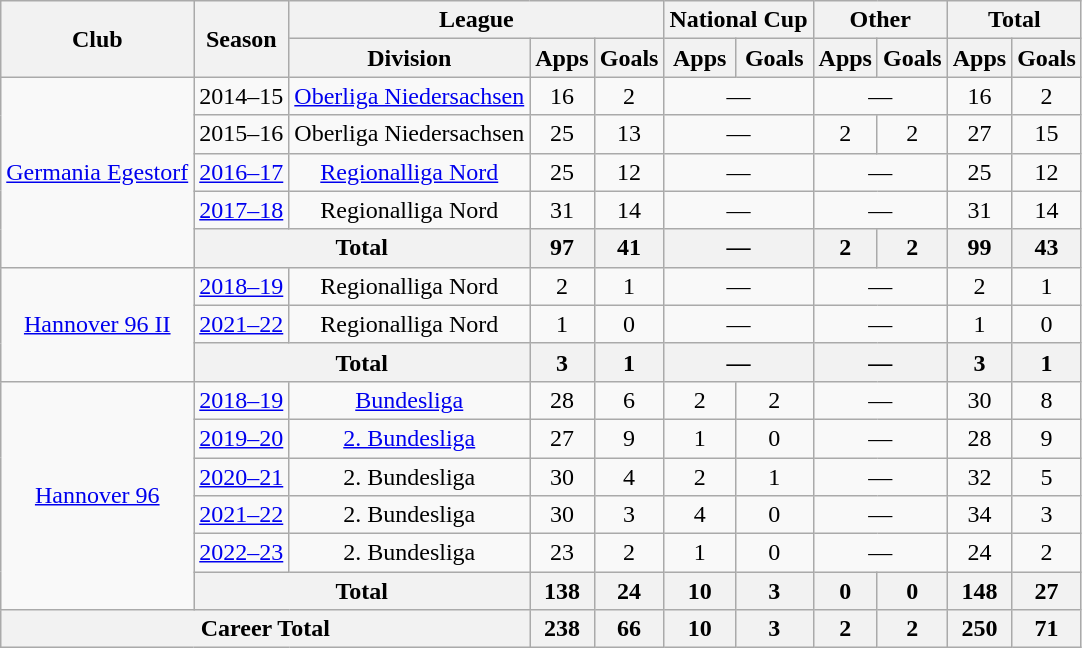<table class="wikitable" Style="text-align: center">
<tr>
<th rowspan="2">Club</th>
<th rowspan="2">Season</th>
<th colspan="3">League</th>
<th colspan="2">National Cup</th>
<th colspan="2">Other</th>
<th colspan="2">Total</th>
</tr>
<tr>
<th>Division</th>
<th>Apps</th>
<th>Goals</th>
<th>Apps</th>
<th>Goals</th>
<th>Apps</th>
<th>Goals</th>
<th>Apps</th>
<th>Goals</th>
</tr>
<tr>
<td rowspan="5"><a href='#'>Germania Egestorf</a></td>
<td>2014–15</td>
<td><a href='#'>Oberliga Niedersachsen</a></td>
<td>16</td>
<td>2</td>
<td colspan="2">—</td>
<td colspan="2">—</td>
<td>16</td>
<td>2</td>
</tr>
<tr>
<td>2015–16</td>
<td>Oberliga Niedersachsen</td>
<td>25</td>
<td>13</td>
<td colspan="2">—</td>
<td>2</td>
<td>2</td>
<td>27</td>
<td>15</td>
</tr>
<tr>
<td><a href='#'>2016–17</a></td>
<td><a href='#'>Regionalliga Nord</a></td>
<td>25</td>
<td>12</td>
<td colspan="2">—</td>
<td colspan="2">—</td>
<td>25</td>
<td>12</td>
</tr>
<tr>
<td><a href='#'>2017–18</a></td>
<td>Regionalliga Nord</td>
<td>31</td>
<td>14</td>
<td colspan="2">—</td>
<td colspan="2">—</td>
<td>31</td>
<td>14</td>
</tr>
<tr>
<th colspan="2">Total</th>
<th>97</th>
<th>41</th>
<th colspan="2">—</th>
<th>2</th>
<th>2</th>
<th>99</th>
<th>43</th>
</tr>
<tr>
<td rowspan="3"><a href='#'>Hannover 96 II</a></td>
<td><a href='#'>2018–19</a></td>
<td>Regionalliga Nord</td>
<td>2</td>
<td>1</td>
<td colspan="2">—</td>
<td colspan="2">—</td>
<td>2</td>
<td>1</td>
</tr>
<tr>
<td><a href='#'>2021–22</a></td>
<td>Regionalliga Nord</td>
<td>1</td>
<td>0</td>
<td colspan="2">—</td>
<td colspan="2">—</td>
<td>1</td>
<td>0</td>
</tr>
<tr>
<th colspan="2">Total</th>
<th>3</th>
<th>1</th>
<th colspan="2">—</th>
<th colspan="2">—</th>
<th>3</th>
<th>1</th>
</tr>
<tr>
<td rowspan="6"><a href='#'>Hannover 96</a></td>
<td><a href='#'>2018–19</a></td>
<td><a href='#'>Bundesliga</a></td>
<td>28</td>
<td>6</td>
<td>2</td>
<td>2</td>
<td colspan="2">—</td>
<td>30</td>
<td>8</td>
</tr>
<tr>
<td><a href='#'>2019–20</a></td>
<td><a href='#'>2. Bundesliga</a></td>
<td>27</td>
<td>9</td>
<td>1</td>
<td>0</td>
<td colspan="2">—</td>
<td>28</td>
<td>9</td>
</tr>
<tr>
<td><a href='#'>2020–21</a></td>
<td>2. Bundesliga</td>
<td>30</td>
<td>4</td>
<td>2</td>
<td>1</td>
<td colspan="2">—</td>
<td>32</td>
<td>5</td>
</tr>
<tr>
<td><a href='#'>2021–22</a></td>
<td>2. Bundesliga</td>
<td>30</td>
<td>3</td>
<td>4</td>
<td>0</td>
<td colspan="2">—</td>
<td>34</td>
<td>3</td>
</tr>
<tr>
<td><a href='#'>2022–23</a></td>
<td>2. Bundesliga</td>
<td>23</td>
<td>2</td>
<td>1</td>
<td>0</td>
<td colspan="2">—</td>
<td>24</td>
<td>2</td>
</tr>
<tr>
<th colspan="2">Total</th>
<th>138</th>
<th>24</th>
<th>10</th>
<th>3</th>
<th>0</th>
<th>0</th>
<th>148</th>
<th>27</th>
</tr>
<tr>
<th colspan="3">Career Total</th>
<th>238</th>
<th>66</th>
<th>10</th>
<th>3</th>
<th>2</th>
<th>2</th>
<th>250</th>
<th>71</th>
</tr>
</table>
